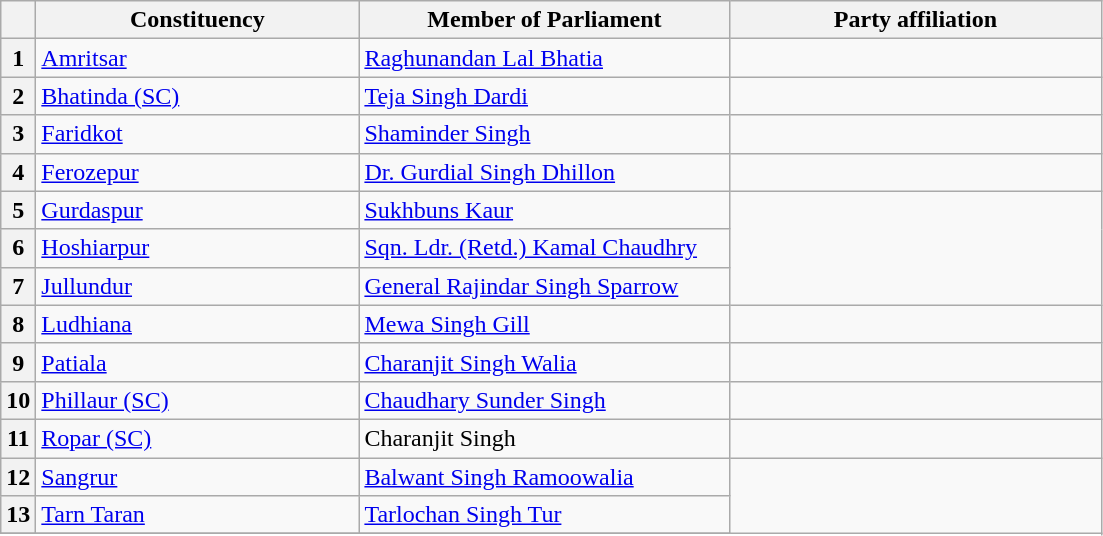<table class="wikitable sortable">
<tr style="text-align:center;">
<th></th>
<th style="width:13em">Constituency</th>
<th style="width:15em">Member of Parliament</th>
<th colspan="2" style="width:15em">Party affiliation</th>
</tr>
<tr>
<th>1</th>
<td><a href='#'>Amritsar</a></td>
<td><a href='#'>Raghunandan Lal Bhatia</a></td>
<td></td>
</tr>
<tr>
<th>2</th>
<td><a href='#'>Bhatinda (SC)</a></td>
<td><a href='#'>Teja Singh Dardi</a></td>
<td></td>
</tr>
<tr>
<th>3</th>
<td><a href='#'>Faridkot</a></td>
<td><a href='#'>Shaminder Singh</a></td>
</tr>
<tr>
<th>4</th>
<td><a href='#'>Ferozepur</a></td>
<td><a href='#'>Dr. Gurdial Singh Dhillon</a></td>
<td></td>
</tr>
<tr>
<th>5</th>
<td><a href='#'>Gurdaspur</a></td>
<td><a href='#'>Sukhbuns Kaur</a></td>
</tr>
<tr>
<th>6</th>
<td><a href='#'>Hoshiarpur</a></td>
<td><a href='#'>Sqn. Ldr. (Retd.) Kamal Chaudhry</a></td>
</tr>
<tr>
<th>7</th>
<td><a href='#'>Jullundur</a></td>
<td><a href='#'>General Rajindar Singh Sparrow</a></td>
</tr>
<tr>
<th>8</th>
<td><a href='#'>Ludhiana</a></td>
<td><a href='#'>Mewa Singh Gill</a></td>
<td></td>
</tr>
<tr>
<th>9</th>
<td><a href='#'>Patiala</a></td>
<td><a href='#'>Charanjit Singh Walia</a></td>
</tr>
<tr>
<th>10</th>
<td><a href='#'>Phillaur (SC)</a></td>
<td><a href='#'>Chaudhary Sunder Singh</a></td>
<td></td>
</tr>
<tr>
<th>11</th>
<td><a href='#'>Ropar (SC)</a></td>
<td>Charanjit Singh</td>
<td></td>
</tr>
<tr>
<th>12</th>
<td><a href='#'>Sangrur</a></td>
<td><a href='#'>Balwant Singh Ramoowalia</a></td>
</tr>
<tr>
<th>13</th>
<td><a href='#'>Tarn Taran</a></td>
<td><a href='#'>Tarlochan Singh Tur</a></td>
</tr>
<tr>
</tr>
</table>
